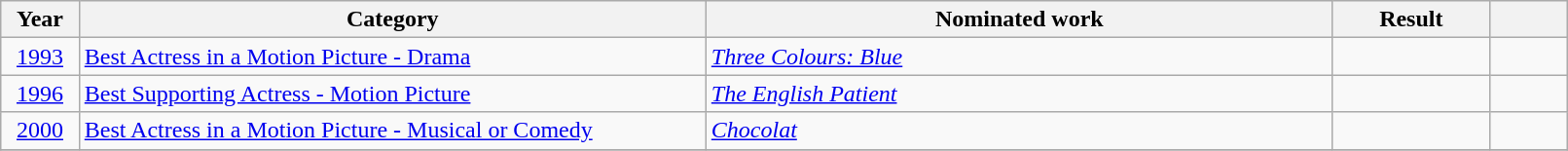<table class="wikitable" style="width:85%;">
<tr>
<th width=5%>Year</th>
<th style="width:40%;">Category</th>
<th style="width:40%;">Nominated work</th>
<th style="width:10%;">Result</th>
<th width=5%></th>
</tr>
<tr>
<td style="text-align:center;"><a href='#'>1993</a></td>
<td><a href='#'>Best Actress in a Motion Picture - Drama</a></td>
<td><em><a href='#'>Three Colours: Blue</a></em></td>
<td></td>
<td></td>
</tr>
<tr>
<td style="text-align:center;"><a href='#'>1996</a></td>
<td><a href='#'>Best Supporting Actress - Motion Picture</a></td>
<td><em><a href='#'>The English Patient</a></em></td>
<td></td>
<td></td>
</tr>
<tr>
<td style="text-align:center;"><a href='#'>2000</a></td>
<td><a href='#'>Best Actress in a Motion Picture - Musical or Comedy</a></td>
<td><em><a href='#'>Chocolat</a></em></td>
<td></td>
<td></td>
</tr>
<tr>
</tr>
</table>
